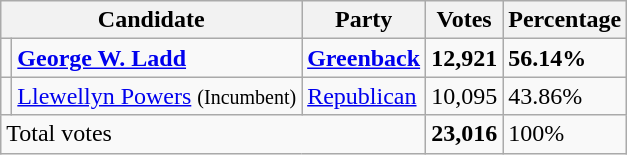<table class="wikitable">
<tr>
<th colspan="2">Candidate</th>
<th>Party</th>
<th>Votes</th>
<th>Percentage</th>
</tr>
<tr>
<td></td>
<td><strong><a href='#'>George W. Ladd</a></strong></td>
<td><strong><a href='#'>Greenback</a></strong></td>
<td><strong>12,921</strong></td>
<td><strong>56.14%</strong></td>
</tr>
<tr>
<td></td>
<td><a href='#'>Llewellyn Powers</a> <small>(Incumbent)</small></td>
<td><a href='#'>Republican</a></td>
<td>10,095</td>
<td>43.86%</td>
</tr>
<tr>
<td colspan="3">Total votes</td>
<td><strong>23,016</strong></td>
<td>100%</td>
</tr>
</table>
